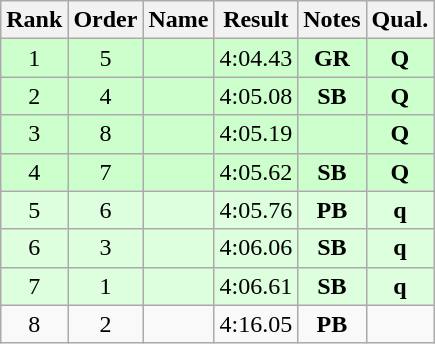<table class="wikitable sortable" style="text-align:center">
<tr>
<th>Rank</th>
<th>Order</th>
<th>Name</th>
<th>Result</th>
<th>Notes</th>
<th>Qual.</th>
</tr>
<tr style="background:#cfc;">
<td>1</td>
<td>5</td>
<td align="left"></td>
<td>4:04.43</td>
<td><strong>GR</strong></td>
<td><strong>Q</strong></td>
</tr>
<tr style="background:#cfc;">
<td>2</td>
<td>4</td>
<td align="left"></td>
<td>4:05.08</td>
<td><strong>SB</strong></td>
<td><strong>Q</strong></td>
</tr>
<tr style="background:#cfc;">
<td>3</td>
<td>8</td>
<td align="left"></td>
<td>4:05.19</td>
<td></td>
<td><strong>Q</strong></td>
</tr>
<tr style="background:#cfc;">
<td>4</td>
<td>7</td>
<td align="left"></td>
<td>4:05.62</td>
<td><strong>SB</strong></td>
<td><strong>Q</strong></td>
</tr>
<tr style="background:#dfd;">
<td>5</td>
<td>6</td>
<td align="left"></td>
<td>4:05.76</td>
<td><strong>PB</strong></td>
<td><strong>q</strong></td>
</tr>
<tr style="background:#dfd;">
<td>6</td>
<td>3</td>
<td align="left"></td>
<td>4:06.06</td>
<td><strong>SB</strong></td>
<td><strong>q</strong></td>
</tr>
<tr style="background:#dfd;">
<td>7</td>
<td>1</td>
<td align="left"></td>
<td>4:06.61</td>
<td><strong>SB</strong></td>
<td><strong>q</strong></td>
</tr>
<tr>
<td>8</td>
<td>2</td>
<td align="left"></td>
<td>4:16.05</td>
<td><strong>PB</strong></td>
<td></td>
</tr>
</table>
